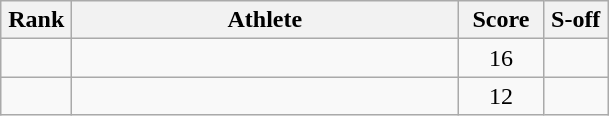<table class="wikitable" style="text-align:center">
<tr>
<th width=40>Rank</th>
<th width=250>Athlete</th>
<th width=50>Score</th>
<th width=35>S-off</th>
</tr>
<tr>
<td></td>
<td align=left></td>
<td>16</td>
<td></td>
</tr>
<tr>
<td></td>
<td align=left></td>
<td>12</td>
<td></td>
</tr>
</table>
